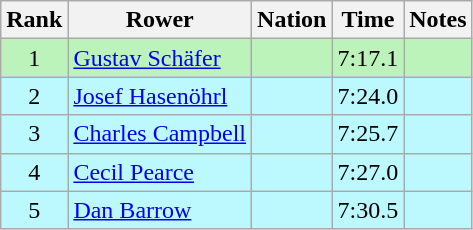<table class="wikitable sortable" style="text-align:center">
<tr>
<th>Rank</th>
<th>Rower</th>
<th>Nation</th>
<th>Time</th>
<th>Notes</th>
</tr>
<tr bgcolor=bbf3bb>
<td>1</td>
<td align=left><a href='#'>Gustav Schäfer</a></td>
<td align=left></td>
<td>7:17.1</td>
<td></td>
</tr>
<tr bgcolor=bbf9ff>
<td>2</td>
<td align=left><a href='#'>Josef Hasenöhrl</a></td>
<td align=left></td>
<td>7:24.0</td>
<td></td>
</tr>
<tr bgcolor=bbf9ff>
<td>3</td>
<td align=left><a href='#'>Charles Campbell</a></td>
<td align=left></td>
<td>7:25.7</td>
<td></td>
</tr>
<tr bgcolor=bbf9ff>
<td>4</td>
<td align=left><a href='#'>Cecil Pearce</a></td>
<td align=left></td>
<td>7:27.0</td>
<td></td>
</tr>
<tr bgcolor=bbf9ff>
<td>5</td>
<td align=left><a href='#'>Dan Barrow</a></td>
<td align=left></td>
<td>7:30.5</td>
<td></td>
</tr>
</table>
